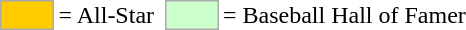<table>
<tr>
<td style="background-color:#FFCC00; border:1px solid #aaaaaa; width:2em;"></td>
<td>= All-Star</td>
<td></td>
<td style="background-color:#CCFFCC; border:1px solid #aaaaaa; width:2em;"></td>
<td>= Baseball Hall of Famer</td>
</tr>
</table>
